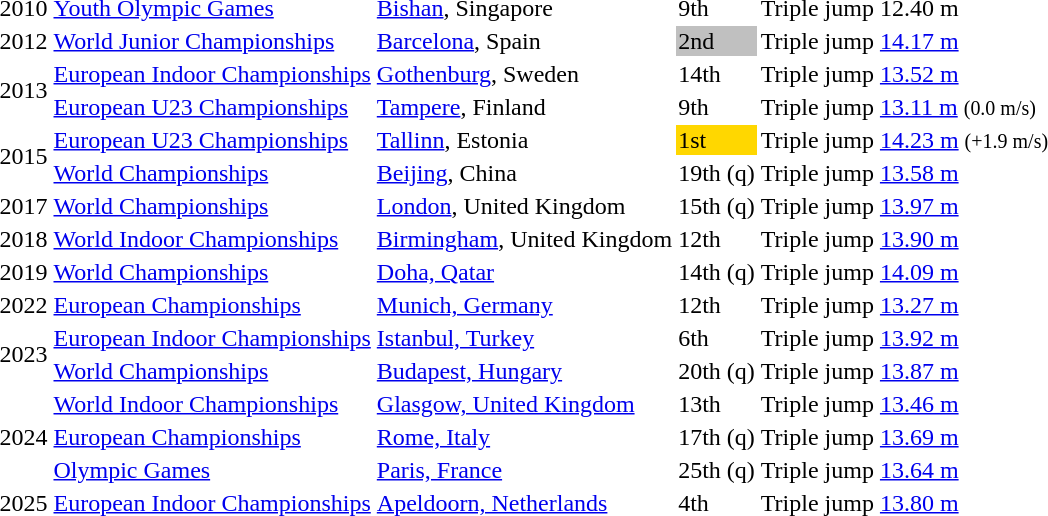<table>
<tr>
<td>2010</td>
<td><a href='#'>Youth Olympic Games</a></td>
<td><a href='#'>Bishan</a>, Singapore</td>
<td>9th</td>
<td>Triple jump</td>
<td>12.40 m</td>
</tr>
<tr>
<td>2012</td>
<td><a href='#'>World Junior Championships</a></td>
<td><a href='#'>Barcelona</a>, Spain</td>
<td bgcolor="silver">2nd</td>
<td>Triple jump</td>
<td><a href='#'>14.17 m</a> </td>
</tr>
<tr>
<td rowspan=2>2013</td>
<td><a href='#'>European Indoor Championships</a></td>
<td><a href='#'>Gothenburg</a>, Sweden</td>
<td>14th</td>
<td>Triple jump</td>
<td><a href='#'>13.52 m</a></td>
</tr>
<tr>
<td><a href='#'>European U23 Championships</a></td>
<td><a href='#'>Tampere</a>, Finland</td>
<td>9th</td>
<td>Triple jump</td>
<td><a href='#'>13.11 m</a>  <small>(0.0 m/s)</small></td>
</tr>
<tr>
<td rowspan=2>2015</td>
<td><a href='#'>European U23 Championships</a></td>
<td><a href='#'>Tallinn</a>, Estonia</td>
<td bgcolor=gold>1st</td>
<td>Triple jump</td>
<td><a href='#'>14.23 m</a> <small>(+1.9 m/s)</small></td>
</tr>
<tr>
<td><a href='#'>World Championships</a></td>
<td><a href='#'>Beijing</a>, China</td>
<td>19th (q)</td>
<td>Triple jump</td>
<td><a href='#'>13.58 m</a></td>
</tr>
<tr>
<td>2017</td>
<td><a href='#'>World Championships</a></td>
<td><a href='#'>London</a>, United Kingdom</td>
<td>15th (q)</td>
<td>Triple jump</td>
<td><a href='#'>13.97 m</a></td>
</tr>
<tr>
<td>2018</td>
<td><a href='#'>World Indoor Championships</a></td>
<td><a href='#'>Birmingham</a>, United Kingdom</td>
<td>12th</td>
<td>Triple jump</td>
<td><a href='#'>13.90 m</a></td>
</tr>
<tr>
<td>2019</td>
<td><a href='#'>World Championships</a></td>
<td><a href='#'>Doha, Qatar</a></td>
<td>14th (q)</td>
<td>Triple jump</td>
<td><a href='#'>14.09 m</a></td>
</tr>
<tr>
<td>2022</td>
<td><a href='#'>European Championships</a></td>
<td><a href='#'>Munich, Germany</a></td>
<td>12th</td>
<td>Triple jump</td>
<td><a href='#'>13.27 m</a></td>
</tr>
<tr>
<td rowspan=2>2023</td>
<td><a href='#'>European Indoor Championships</a></td>
<td><a href='#'>Istanbul, Turkey</a></td>
<td>6th</td>
<td>Triple jump</td>
<td><a href='#'>13.92 m</a></td>
</tr>
<tr>
<td><a href='#'>World Championships</a></td>
<td><a href='#'>Budapest, Hungary</a></td>
<td>20th (q)</td>
<td>Triple jump</td>
<td><a href='#'>13.87 m</a></td>
</tr>
<tr>
<td rowspan=3>2024</td>
<td><a href='#'>World Indoor Championships</a></td>
<td><a href='#'>Glasgow, United Kingdom</a></td>
<td>13th</td>
<td>Triple jump</td>
<td><a href='#'>13.46 m</a></td>
</tr>
<tr>
<td><a href='#'>European Championships</a></td>
<td><a href='#'>Rome, Italy</a></td>
<td>17th (q)</td>
<td>Triple jump</td>
<td><a href='#'>13.69 m</a></td>
</tr>
<tr>
<td><a href='#'>Olympic Games</a></td>
<td><a href='#'>Paris, France</a></td>
<td>25th (q)</td>
<td>Triple jump</td>
<td><a href='#'>13.64 m</a></td>
</tr>
<tr>
<td>2025</td>
<td><a href='#'>European  Indoor Championships</a></td>
<td><a href='#'>Apeldoorn, Netherlands</a></td>
<td>4th</td>
<td>Triple jump</td>
<td><a href='#'>13.80 m</a></td>
</tr>
</table>
